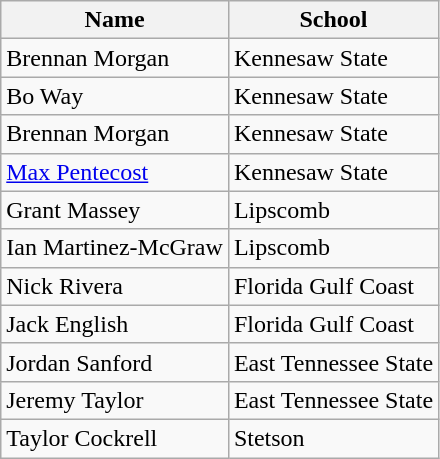<table class=wikitable>
<tr>
<th>Name</th>
<th>School</th>
</tr>
<tr>
<td>Brennan Morgan</td>
<td>Kennesaw State</td>
</tr>
<tr>
<td>Bo Way</td>
<td>Kennesaw State</td>
</tr>
<tr>
<td>Brennan Morgan</td>
<td>Kennesaw State</td>
</tr>
<tr>
<td><a href='#'>Max Pentecost</a></td>
<td>Kennesaw State</td>
</tr>
<tr>
<td>Grant Massey</td>
<td>Lipscomb</td>
</tr>
<tr>
<td>Ian Martinez-McGraw</td>
<td>Lipscomb</td>
</tr>
<tr>
<td>Nick Rivera</td>
<td>Florida Gulf Coast</td>
</tr>
<tr>
<td>Jack English</td>
<td>Florida Gulf Coast</td>
</tr>
<tr>
<td>Jordan Sanford</td>
<td>East Tennessee State</td>
</tr>
<tr>
<td>Jeremy Taylor</td>
<td>East Tennessee State</td>
</tr>
<tr>
<td>Taylor Cockrell</td>
<td>Stetson</td>
</tr>
</table>
